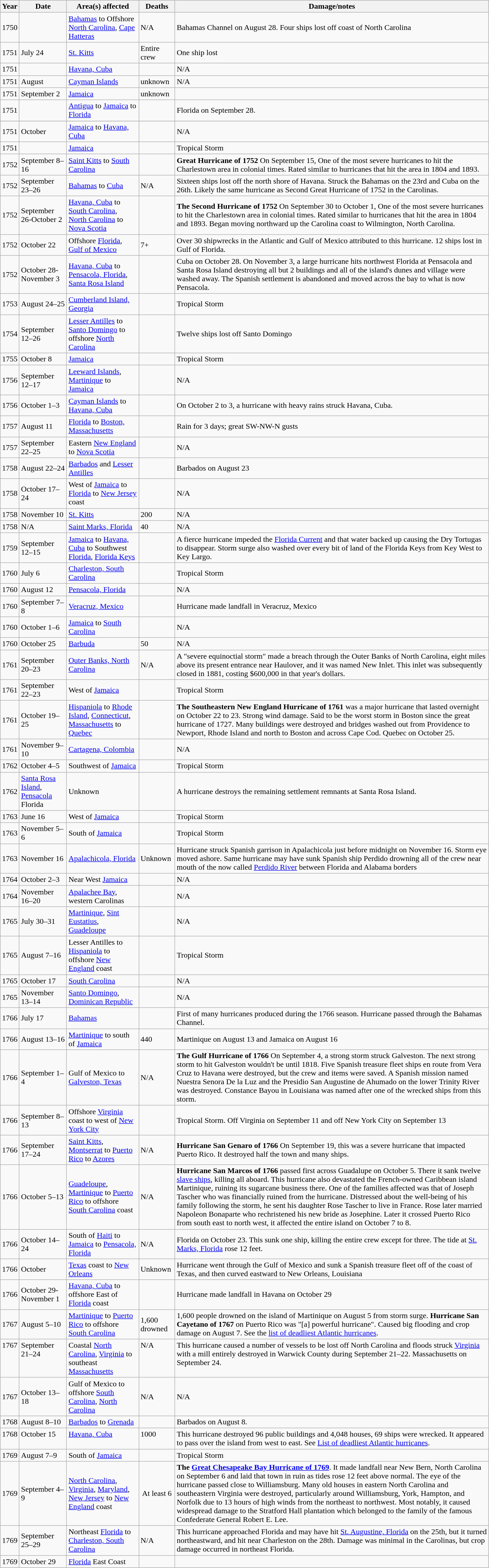<table class="wikitable" style="width:80%;">
<tr>
<th>Year</th>
<th>Date</th>
<th>Area(s) affected</th>
<th>Deaths</th>
<th>Damage/notes</th>
</tr>
<tr>
<td>1750</td>
<td></td>
<td><a href='#'>Bahamas</a> to Offshore <a href='#'>North Carolina</a>, <a href='#'>Cape Hatteras</a></td>
<td>N/A</td>
<td>Bahamas Channel on August 28. Four ships lost off coast of North Carolina </td>
</tr>
<tr>
<td>1751</td>
<td>July 24</td>
<td><a href='#'>St. Kitts</a></td>
<td>Entire crew</td>
<td>One ship lost</td>
</tr>
<tr>
<td>1751</td>
<td></td>
<td><a href='#'> Havana, Cuba</a></td>
<td></td>
<td>N/A </td>
</tr>
<tr>
<td>1751</td>
<td>August</td>
<td><a href='#'>Cayman Islands</a></td>
<td>unknown</td>
<td>N/A </td>
</tr>
<tr>
<td>1751</td>
<td>September 2</td>
<td><a href='#'>Jamaica</a></td>
<td>unknown</td>
<td></td>
</tr>
<tr>
<td>1751</td>
<td></td>
<td><a href='#'>Antigua</a> to <a href='#'>Jamaica</a> to <a href='#'>Florida</a></td>
<td></td>
<td>Florida on September 28.</td>
</tr>
<tr>
</tr>
<tr>
<td>1751</td>
<td>October</td>
<td><a href='#'>Jamaica</a> to <a href='#'>Havana, Cuba</a></td>
<td></td>
<td>N/A </td>
</tr>
<tr>
<td>1751</td>
<td></td>
<td><a href='#'>Jamaica</a></td>
<td></td>
<td>Tropical Storm </td>
</tr>
<tr>
<td>1752</td>
<td>September 8–16</td>
<td><a href='#'>Saint Kitts</a> to <a href='#'>South Carolina</a></td>
<td></td>
<td><strong>Great Hurricane of 1752</strong> On September 15, One of the most severe hurricanes to hit the Charlestown area in colonial times. Rated similar to hurricanes that hit the area in 1804 and 1893.</td>
</tr>
<tr>
<td>1752</td>
<td>September 23–26</td>
<td><a href='#'>Bahamas</a> to <a href='#'>Cuba</a></td>
<td>N/A</td>
<td>Sixteen ships lost off the north shore of Havana. Struck the Bahamas on the 23rd and Cuba on the 26th. Likely the same hurricane as Second Great Hurricane of 1752 in the Carolinas.</td>
</tr>
<tr>
<td>1752</td>
<td>September 26-October 2</td>
<td><a href='#'>Havana, Cuba</a> to <a href='#'>South Carolina</a>, <a href='#'>North Carolina</a> to <a href='#'>Nova Scotia</a></td>
<td></td>
<td><strong>The Second Hurricane of 1752</strong> On September 30 to October 1, One of the most severe hurricanes to hit the Charlestown area in colonial times. Rated similar to hurricanes that hit the area in 1804 and 1893. Began moving northward up the Carolina coast to Wilmington, North Carolina.</td>
</tr>
<tr>
<td>1752</td>
<td>October 22</td>
<td>Offshore <a href='#'>Florida</a>, <a href='#'>Gulf of Mexico</a></td>
<td>7+</td>
<td>Over 30 shipwrecks in the Atlantic and Gulf of Mexico attributed to this hurricane. 12 ships lost in Gulf of Florida.</td>
</tr>
<tr>
<td>1752</td>
<td>October 28-November 3</td>
<td><a href='#'>Havana, Cuba</a> to <a href='#'>Pensacola, Florida</a>, <a href='#'>Santa Rosa Island</a></td>
<td></td>
<td>Cuba on October 28. On November 3, a large hurricane hits northwest Florida at Pensacola and Santa Rosa Island destroying all but 2 buildings and all of the island's dunes and village were washed away. The Spanish settlement is abandoned and moved across the bay to what is now Pensacola.</td>
</tr>
<tr>
<td>1753</td>
<td>August 24–25</td>
<td><a href='#'>Cumberland Island, Georgia</a></td>
<td></td>
<td>Tropical Storm </td>
</tr>
<tr>
<td>1754</td>
<td>September 12–26</td>
<td><a href='#'>Lesser Antilles</a> to <a href='#'>Santo Domingo</a> to offshore <a href='#'>North Carolina</a></td>
<td></td>
<td>Twelve ships lost off Santo Domingo </td>
</tr>
<tr>
<td>1755</td>
<td>October 8</td>
<td><a href='#'>Jamaica</a></td>
<td></td>
<td>Tropical Storm </td>
</tr>
<tr>
<td>1756</td>
<td>September 12–17</td>
<td><a href='#'>Leeward Islands</a>, <a href='#'>Martinique</a> to <a href='#'>Jamaica</a></td>
<td></td>
<td>N/A </td>
</tr>
<tr>
<td>1756</td>
<td>October 1–3</td>
<td><a href='#'>Cayman Islands</a> to <a href='#'>Havana, Cuba</a></td>
<td></td>
<td>On October 2 to 3, a hurricane with heavy rains struck Havana, Cuba.</td>
</tr>
<tr>
<td>1757</td>
<td>August 11</td>
<td><a href='#'>Florida</a> to <a href='#'>Boston, Massachusetts</a></td>
<td></td>
<td>Rain for 3 days; great SW-NW-N gusts</td>
</tr>
<tr>
<td>1757</td>
<td>September 22–25</td>
<td>Eastern <a href='#'>New England</a> to <a href='#'>Nova Scotia</a></td>
<td></td>
<td>N/A </td>
</tr>
<tr>
<td>1758</td>
<td>August 22–24</td>
<td><a href='#'>Barbados</a> and <a href='#'>Lesser Antilles</a></td>
<td></td>
<td>Barbados on August 23 </td>
</tr>
<tr>
<td>1758</td>
<td>October 17–24</td>
<td>West of <a href='#'>Jamaica</a> to <a href='#'>Florida</a> to <a href='#'>New Jersey</a> coast</td>
<td></td>
<td>N/A </td>
</tr>
<tr>
<td>1758</td>
<td>November 10</td>
<td><a href='#'>St. Kitts</a></td>
<td>200</td>
<td>N/A</td>
</tr>
<tr>
<td>1758</td>
<td>N/A</td>
<td><a href='#'>Saint Marks, Florida</a></td>
<td>40</td>
<td>N/A</td>
</tr>
<tr>
<td>1759</td>
<td>September 12–15</td>
<td><a href='#'>Jamaica</a> to <a href='#'>Havana, Cuba</a> to Southwest <a href='#'>Florida</a>, <a href='#'>Florida Keys</a></td>
<td></td>
<td>A fierce hurricane impeded the <a href='#'>Florida Current</a> and that water backed up causing the Dry Tortugas to disappear. Storm surge also washed over every bit of land of the Florida Keys from Key West to Key Largo.</td>
</tr>
<tr>
<td>1760</td>
<td>July 6</td>
<td><a href='#'>Charleston, South Carolina</a></td>
<td></td>
<td>Tropical Storm </td>
</tr>
<tr>
<td>1760</td>
<td>August 12</td>
<td><a href='#'>Pensacola, Florida</a></td>
<td></td>
<td>N/A </td>
</tr>
<tr>
<td>1760</td>
<td>September 7–8</td>
<td><a href='#'>Veracruz, Mexico</a></td>
<td></td>
<td>Hurricane made landfall in Veracruz, Mexico </td>
</tr>
<tr>
<td>1760</td>
<td>October 1–6</td>
<td><a href='#'>Jamaica</a> to <a href='#'>South Carolina</a></td>
<td></td>
<td>N/A </td>
</tr>
<tr>
<td>1760</td>
<td>October 25</td>
<td><a href='#'>Barbuda</a></td>
<td>50</td>
<td>N/A</td>
</tr>
<tr>
<td>1761</td>
<td>September 20–23</td>
<td><a href='#'>Outer Banks, North Carolina</a></td>
<td>N/A</td>
<td>A "severe equinoctial storm" made a breach through the Outer Banks of North Carolina, eight miles above its present entrance near Haulover, and it was named New Inlet. This inlet was subsequently closed in 1881, costing $600,000 in that year's dollars.</td>
</tr>
<tr>
<td>1761</td>
<td>September 22–23</td>
<td>West of <a href='#'>Jamaica</a></td>
<td></td>
<td>Tropical Storm </td>
</tr>
<tr>
<td>1761</td>
<td>October 19–25</td>
<td><a href='#'>Hispaniola</a> to <a href='#'>Rhode Island</a>, <a href='#'>Connecticut</a>, <a href='#'>Massachusetts</a> to <a href='#'>Quebec</a></td>
<td></td>
<td><strong>The Southeastern New England Hurricane of 1761</strong> was a major hurricane that lasted overnight on October 22 to 23. Strong wind damage. Said to be the worst storm in Boston since the great hurricane of 1727. Many buildings were destroyed and bridges washed out from Providence to Newport, Rhode Island and north to Boston and across Cape Cod. Quebec on October 25.</td>
</tr>
<tr>
<td>1761</td>
<td>November 9–10</td>
<td><a href='#'>Cartagena, Colombia</a></td>
<td></td>
<td>N/A </td>
</tr>
<tr>
<td>1762</td>
<td>October 4–5</td>
<td>Southwest of <a href='#'>Jamaica</a></td>
<td></td>
<td>Tropical Storm </td>
</tr>
<tr>
<td>1762</td>
<td><a href='#'>Santa Rosa Island</a>, <a href='#'>Pensacola</a> Florida</td>
<td>Unknown</td>
<td></td>
<td>A hurricane destroys the remaining settlement remnants at Santa Rosa Island.</td>
</tr>
<tr>
<td>1763</td>
<td>June 16</td>
<td>West of <a href='#'>Jamaica</a></td>
<td></td>
<td>Tropical Storm </td>
</tr>
<tr>
<td>1763</td>
<td>November 5–6</td>
<td>South of <a href='#'>Jamaica</a></td>
<td></td>
<td>Tropical Storm </td>
</tr>
<tr>
<td>1763</td>
<td>November 16</td>
<td><a href='#'>Apalachicola, Florida</a></td>
<td>Unknown</td>
<td>Hurricane struck Spanish garrison in Apalachicola just before midnight on November 16. Storm eye moved ashore. Same hurricane may have sunk Spanish ship Perdido drowning all of the crew near mouth of the now called <a href='#'>Perdido River</a> between Florida and Alabama borders </td>
</tr>
<tr>
<td>1764</td>
<td>October 2–3</td>
<td>Near West <a href='#'>Jamaica</a></td>
<td></td>
<td>N/A </td>
</tr>
<tr>
<td>1764</td>
<td>November 16–20</td>
<td><a href='#'>Apalachee Bay</a>, western Carolinas</td>
<td></td>
<td>N/A </td>
</tr>
<tr>
<td>1765</td>
<td>July 30–31</td>
<td><a href='#'>Martinique</a>, <a href='#'>Sint Eustatius</a>, <a href='#'>Guadeloupe</a></td>
<td></td>
<td>N/A </td>
</tr>
<tr>
<td>1765</td>
<td>August 7–16</td>
<td>Lesser Antilles to <a href='#'>Hispaniola</a> to offshore <a href='#'>New England</a> coast</td>
<td></td>
<td>Tropical Storm </td>
</tr>
<tr>
<td>1765</td>
<td>October 17</td>
<td><a href='#'>South Carolina</a></td>
<td></td>
<td>N/A </td>
</tr>
<tr>
<td>1765</td>
<td>November 13–14</td>
<td><a href='#'>Santo Domingo</a>, <a href='#'>Dominican Republic</a></td>
<td></td>
<td>N/A </td>
</tr>
<tr>
<td>1766</td>
<td>July 17</td>
<td><a href='#'>Bahamas</a></td>
<td></td>
<td>First of many hurricanes produced during the 1766 season. Hurricane passed through the Bahamas Channel.</td>
</tr>
<tr>
<td>1766</td>
<td>August 13–16</td>
<td><a href='#'>Martinique</a> to south of <a href='#'>Jamaica</a></td>
<td>440</td>
<td>Martinique on August 13 and Jamaica on August 16 </td>
</tr>
<tr>
<td>1766</td>
<td>September 1–4</td>
<td>Gulf of Mexico to <a href='#'>Galveston, Texas</a></td>
<td>N/A</td>
<td><strong>The Gulf Hurricane of 1766</strong> On September 4, a strong storm struck Galveston. The next strong storm to hit Galveston wouldn't be until 1818. Five Spanish treasure fleet ships en route from Vera Cruz to Havana were destroyed, but the crew and items were saved. A Spanish mission named Nuestra Senora De la Luz and the Presidio San Augustine de Ahumado on the lower Trinity River was destroyed. Constance Bayou in Louisiana was named after one of the wrecked ships from this storm.</td>
</tr>
<tr>
<td>1766</td>
<td>September 8–13</td>
<td>Offshore <a href='#'>Virginia</a> coast to west of <a href='#'>New York City</a></td>
<td></td>
<td>Tropical Storm. Off Virginia on September 11 and off New York City on September 13 </td>
</tr>
<tr>
<td>1766</td>
<td>September 17–24</td>
<td><a href='#'>Saint Kitts</a>, <a href='#'>Montserrat</a> to <a href='#'>Puerto Rico</a> to <a href='#'>Azores</a></td>
<td>N/A</td>
<td><strong>Hurricane San Genaro of 1766</strong> On September 19, this was a severe hurricane that impacted Puerto Rico. It destroyed half the town and many ships.</td>
</tr>
<tr>
<td>1766</td>
<td>October 5–13</td>
<td><a href='#'>Guadeloupe</a>, <a href='#'>Martinique</a> to <a href='#'>Puerto Rico</a> to offshore <a href='#'>South Carolina</a> coast</td>
<td>N/A</td>
<td><strong>Hurricane San Marcos of 1766</strong> passed first across Guadalupe on October 5. There it sank twelve <a href='#'>slave ships</a>, killing all aboard. This hurricane also devastated the French-owned Caribbean island Martinique, ruining its sugarcane business there. One of the families affected was that of Joseph Tascher who was financially ruined from the hurricane. Distressed about the well-being of his family following the storm, he sent his daughter Rose Tascher to live in France. Rose later married Napoleon Bonaparte who rechristened his new bride as Josephine. Later it crossed Puerto Rico from south east to north west, it affected the entire island on October 7 to 8.</td>
</tr>
<tr>
<td>1766</td>
<td>October 14–24</td>
<td>South of <a href='#'>Haiti</a> to <a href='#'>Jamaica</a> to <a href='#'>Pensacola, Florida</a></td>
<td>N/A</td>
<td>Florida on October 23. This sunk one ship, killing the entire crew except for three. The tide at <a href='#'>St. Marks, Florida</a> rose 12 feet.</td>
</tr>
<tr>
<td>1766</td>
<td>October</td>
<td><a href='#'>Texas</a> coast to <a href='#'>New Orleans</a></td>
<td>Unknown</td>
<td>Hurricane went through the Gulf of Mexico and sunk a Spanish treasure fleet off of the coast of Texas, and then curved eastward to New Orleans, Louisiana </td>
</tr>
<tr>
<td>1766</td>
<td>October 29-November 1</td>
<td><a href='#'>Havana, Cuba</a> to offshore East of <a href='#'>Florida</a> coast</td>
<td></td>
<td>Hurricane made landfall in Havana on October 29 </td>
</tr>
<tr>
<td>1767</td>
<td>August 5–10</td>
<td><a href='#'>Martinique</a> to <a href='#'>Puerto Rico</a> to offshore <a href='#'>South Carolina</a></td>
<td>1,600 drowned</td>
<td>1,600 people drowned on the island of Martinique on August 5 from storm surge. <strong>Hurricane San Cayetano of 1767</strong> on Puerto Rico was "[a] powerful hurricane". Caused big flooding and crop damage on August 7.  See the <a href='#'>list of deadliest Atlantic hurricanes</a>.</td>
</tr>
<tr valign="top">
<td>1767</td>
<td>September 21–24</td>
<td>Coastal <a href='#'>North Carolina</a>, <a href='#'>Virginia</a> to southeast <a href='#'>Massachusetts</a></td>
<td>N/A</td>
<td>This hurricane caused a number of vessels to be lost off North Carolina and floods struck <a href='#'>Virginia</a> with a mill entirely destroyed in Warwick County during September 21–22. Massachusetts on September 24.</td>
</tr>
<tr>
<td>1767</td>
<td>October 13–18</td>
<td>Gulf of Mexico to offshore <a href='#'>South Carolina</a>, <a href='#'>North Carolina</a></td>
<td>N/A</td>
<td>N/A </td>
</tr>
<tr>
<td>1768</td>
<td>August 8–10</td>
<td><a href='#'>Barbados</a> to <a href='#'>Grenada</a></td>
<td></td>
<td>Barbados on August 8.</td>
</tr>
<tr valign="top">
<td>1768</td>
<td>October 15</td>
<td><a href='#'>Havana, Cuba</a></td>
<td>1000</td>
<td>This hurricane destroyed 96 public buildings and 4,048 houses, 69 ships were wrecked. It appeared to pass over the island from west to east. See <a href='#'>List of deadliest Atlantic hurricanes</a>.</td>
</tr>
<tr>
<td>1769</td>
<td>August 7–9</td>
<td>South of <a href='#'>Jamaica</a></td>
<td></td>
<td>Tropical Storm </td>
</tr>
<tr>
<td>1769</td>
<td>September 4–9</td>
<td><a href='#'>North Carolina</a>, <a href='#'>Virginia</a>, <a href='#'>Maryland</a>, <a href='#'>New Jersey</a> to <a href='#'>New England</a> coast</td>
<td style="text-align:center;">At least 6</td>
<td><strong>The <a href='#'>Great Chesapeake Bay Hurricane of 1769</a></strong>. It made landfall near New Bern, North Carolina on September 6 and laid that town in ruin as tides rose 12 feet above normal. The eye of the hurricane passed close to Williamsburg. Many old houses in eastern North Carolina and southeastern Virginia were destroyed, particularly around Williamsburg, York, Hampton, and Norfolk due to 13 hours of high winds from the northeast to northwest. Most notably, it caused widespread damage to the Stratford Hall plantation which belonged to the family of the famous Confederate General Robert E. Lee.</td>
</tr>
<tr>
<td>1769</td>
<td>September 25–29</td>
<td>Northeast <a href='#'>Florida</a> to <a href='#'>Charleston, South Carolina</a></td>
<td>N/A</td>
<td>This hurricane approached Florida and may have hit <a href='#'>St. Augustine, Florida</a> on the 25th, but it turned northeastward, and hit near Charleston on the 28th. Damage was minimal in the Carolinas, but crop damage occurred in northeast Florida.</td>
</tr>
<tr>
<td>1769</td>
<td>October 29</td>
<td><a href='#'>Florida</a> East Coast</td>
<td></td>
<td></td>
</tr>
</table>
